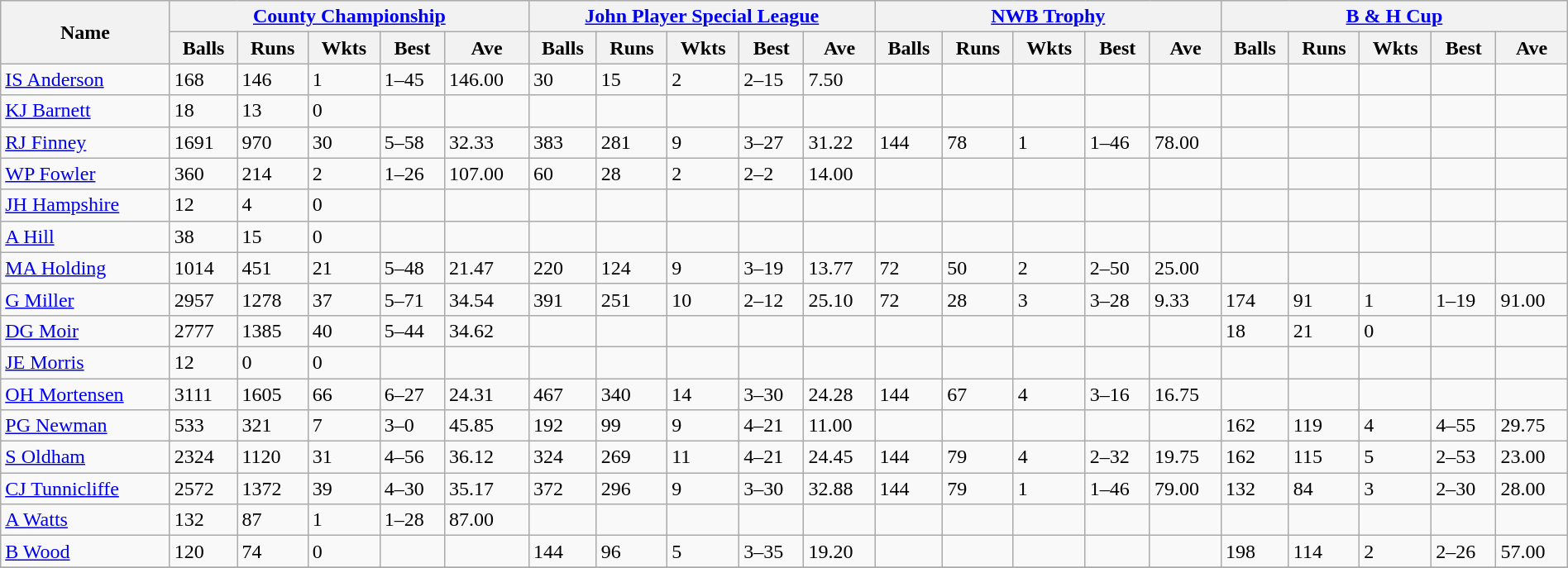<table class="wikitable" width="100%">
<tr bgcolor="#efefef">
<th rowspan=2>Name</th>
<th colspan=5><a href='#'>County Championship</a></th>
<th colspan=5><a href='#'>John Player Special League</a></th>
<th colspan=5><a href='#'>NWB Trophy</a></th>
<th colspan=5><a href='#'>B & H Cup</a></th>
</tr>
<tr>
<th>Balls</th>
<th>Runs</th>
<th>Wkts</th>
<th>Best</th>
<th>Ave</th>
<th>Balls</th>
<th>Runs</th>
<th>Wkts</th>
<th>Best</th>
<th>Ave</th>
<th>Balls</th>
<th>Runs</th>
<th>Wkts</th>
<th>Best</th>
<th>Ave</th>
<th>Balls</th>
<th>Runs</th>
<th>Wkts</th>
<th>Best</th>
<th>Ave</th>
</tr>
<tr>
<td><a href='#'>IS Anderson</a></td>
<td>168</td>
<td>146</td>
<td>1</td>
<td>1–45</td>
<td>146.00</td>
<td>30</td>
<td>15</td>
<td>2</td>
<td>2–15</td>
<td>7.50</td>
<td></td>
<td></td>
<td></td>
<td></td>
<td></td>
<td></td>
<td></td>
<td></td>
<td></td>
<td></td>
</tr>
<tr>
<td><a href='#'>KJ Barnett</a></td>
<td>18</td>
<td>13</td>
<td>0</td>
<td></td>
<td></td>
<td></td>
<td></td>
<td></td>
<td></td>
<td></td>
<td></td>
<td></td>
<td></td>
<td></td>
<td></td>
<td></td>
<td></td>
<td></td>
<td></td>
<td></td>
</tr>
<tr>
<td><a href='#'>RJ Finney</a></td>
<td>1691</td>
<td>970</td>
<td>30</td>
<td>5–58</td>
<td>32.33</td>
<td>383</td>
<td>281</td>
<td>9</td>
<td>3–27</td>
<td>31.22</td>
<td>144</td>
<td>78</td>
<td>1</td>
<td>1–46</td>
<td>78.00</td>
<td></td>
<td></td>
<td></td>
<td></td>
<td></td>
</tr>
<tr>
<td><a href='#'>WP Fowler</a></td>
<td>360</td>
<td>214</td>
<td>2</td>
<td>1–26</td>
<td>107.00</td>
<td>60</td>
<td>28</td>
<td>2</td>
<td>2–2</td>
<td>14.00</td>
<td></td>
<td></td>
<td></td>
<td></td>
<td></td>
<td></td>
<td></td>
<td></td>
<td></td>
<td></td>
</tr>
<tr>
<td><a href='#'>JH Hampshire</a></td>
<td>12</td>
<td>4</td>
<td>0</td>
<td></td>
<td></td>
<td></td>
<td></td>
<td></td>
<td></td>
<td></td>
<td></td>
<td></td>
<td></td>
<td></td>
<td></td>
<td></td>
<td></td>
<td></td>
<td></td>
<td></td>
</tr>
<tr>
<td><a href='#'>A Hill</a></td>
<td>38</td>
<td>15</td>
<td>0</td>
<td></td>
<td></td>
<td></td>
<td></td>
<td></td>
<td></td>
<td></td>
<td></td>
<td></td>
<td></td>
<td></td>
<td></td>
<td></td>
<td></td>
<td></td>
<td></td>
<td></td>
</tr>
<tr>
<td><a href='#'>MA Holding</a></td>
<td>1014</td>
<td>451</td>
<td>21</td>
<td>5–48</td>
<td>21.47</td>
<td>220</td>
<td>124</td>
<td>9</td>
<td>3–19</td>
<td>13.77</td>
<td>72</td>
<td>50</td>
<td>2</td>
<td>2–50</td>
<td>25.00</td>
<td></td>
<td></td>
<td></td>
<td></td>
<td></td>
</tr>
<tr>
<td><a href='#'>G Miller</a></td>
<td>2957</td>
<td>1278</td>
<td>37</td>
<td>5–71</td>
<td>34.54</td>
<td>391</td>
<td>251</td>
<td>10</td>
<td>2–12</td>
<td>25.10</td>
<td>72</td>
<td>28</td>
<td>3</td>
<td>3–28</td>
<td>9.33</td>
<td>174</td>
<td>91</td>
<td>1</td>
<td>1–19</td>
<td>91.00</td>
</tr>
<tr>
<td><a href='#'>DG Moir</a></td>
<td>2777</td>
<td>1385</td>
<td>40</td>
<td>5–44</td>
<td>34.62</td>
<td></td>
<td></td>
<td></td>
<td></td>
<td></td>
<td></td>
<td></td>
<td></td>
<td></td>
<td></td>
<td>18</td>
<td>21</td>
<td>0</td>
<td></td>
<td></td>
</tr>
<tr>
<td><a href='#'>JE Morris</a></td>
<td>12</td>
<td>0</td>
<td>0</td>
<td></td>
<td></td>
<td></td>
<td></td>
<td></td>
<td></td>
<td></td>
<td></td>
<td></td>
<td></td>
<td></td>
<td></td>
<td></td>
<td></td>
<td></td>
<td></td>
<td></td>
</tr>
<tr>
<td><a href='#'>OH Mortensen</a></td>
<td>3111</td>
<td>1605</td>
<td>66</td>
<td>6–27</td>
<td>24.31</td>
<td>467</td>
<td>340</td>
<td>14</td>
<td>3–30</td>
<td>24.28</td>
<td>144</td>
<td>67</td>
<td>4</td>
<td>3–16</td>
<td>16.75</td>
<td></td>
<td></td>
<td></td>
<td></td>
<td></td>
</tr>
<tr>
<td><a href='#'>PG Newman</a></td>
<td>533</td>
<td>321</td>
<td>7</td>
<td>3–0</td>
<td>45.85</td>
<td>192</td>
<td>99</td>
<td>9</td>
<td>4–21</td>
<td>11.00</td>
<td></td>
<td></td>
<td></td>
<td></td>
<td></td>
<td>162</td>
<td>119</td>
<td>4</td>
<td>4–55</td>
<td>29.75</td>
</tr>
<tr>
<td><a href='#'>S Oldham</a></td>
<td>2324</td>
<td>1120</td>
<td>31</td>
<td>4–56</td>
<td>36.12</td>
<td>324</td>
<td>269</td>
<td>11</td>
<td>4–21</td>
<td>24.45</td>
<td>144</td>
<td>79</td>
<td>4</td>
<td>2–32</td>
<td>19.75</td>
<td>162</td>
<td>115</td>
<td>5</td>
<td>2–53</td>
<td>23.00</td>
</tr>
<tr>
<td><a href='#'>CJ Tunnicliffe</a></td>
<td>2572</td>
<td>1372</td>
<td>39</td>
<td>4–30</td>
<td>35.17</td>
<td>372</td>
<td>296</td>
<td>9</td>
<td>3–30</td>
<td>32.88</td>
<td>144</td>
<td>79</td>
<td>1</td>
<td>1–46</td>
<td>79.00</td>
<td>132</td>
<td>84</td>
<td>3</td>
<td>2–30</td>
<td>28.00</td>
</tr>
<tr>
<td><a href='#'>A Watts</a></td>
<td>132</td>
<td>87</td>
<td>1</td>
<td>1–28</td>
<td>87.00</td>
<td></td>
<td></td>
<td></td>
<td></td>
<td></td>
<td></td>
<td></td>
<td></td>
<td></td>
<td></td>
<td></td>
<td></td>
<td></td>
<td></td>
<td></td>
</tr>
<tr>
<td><a href='#'>B Wood</a></td>
<td>120</td>
<td>74</td>
<td>0</td>
<td></td>
<td></td>
<td>144</td>
<td>96</td>
<td>5</td>
<td>3–35</td>
<td>19.20</td>
<td></td>
<td></td>
<td></td>
<td></td>
<td></td>
<td>198</td>
<td>114</td>
<td>2</td>
<td>2–26</td>
<td>57.00<br></td>
</tr>
<tr>
</tr>
</table>
